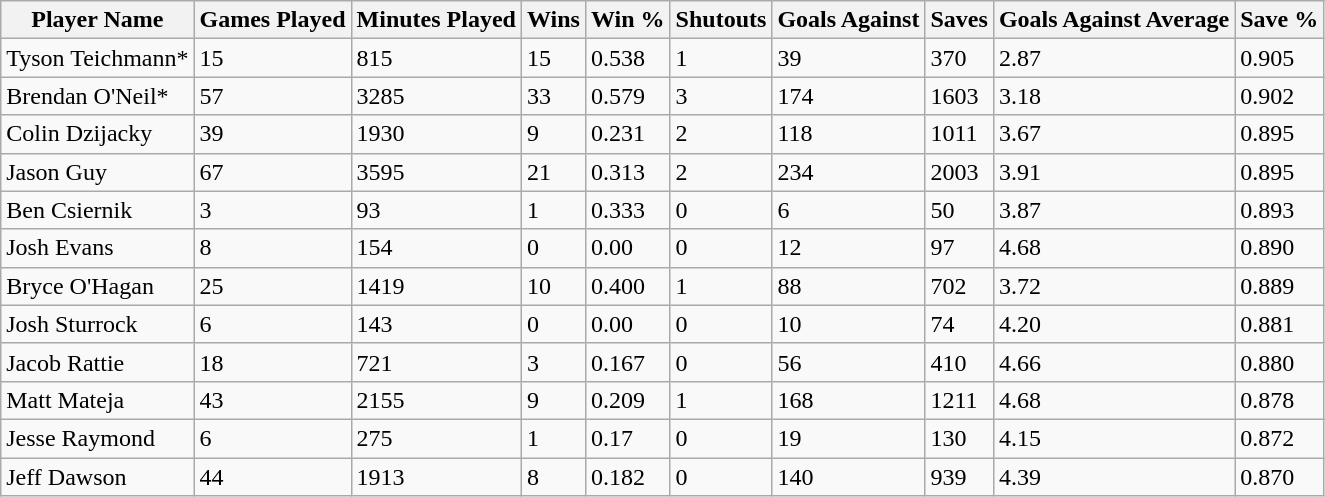<table class="wikitable sortable" border="1">
<tr>
<th>Player Name</th>
<th>Games Played</th>
<th>Minutes Played</th>
<th>Wins</th>
<th>Win %</th>
<th>Shutouts</th>
<th>Goals Against</th>
<th>Saves</th>
<th>Goals Against Average</th>
<th>Save %</th>
</tr>
<tr>
<td>Tyson Teichmann*</td>
<td>15</td>
<td>815</td>
<td>15</td>
<td>0.538</td>
<td>1</td>
<td>39</td>
<td>370</td>
<td>2.87</td>
<td>0.905</td>
</tr>
<tr>
<td>Brendan O'Neil*</td>
<td>57</td>
<td>3285</td>
<td>33</td>
<td>0.579</td>
<td>3</td>
<td>174</td>
<td>1603</td>
<td>3.18</td>
<td>0.902</td>
</tr>
<tr>
<td>Colin Dzijacky</td>
<td>39</td>
<td>1930</td>
<td>9</td>
<td>0.231</td>
<td>2</td>
<td>118</td>
<td>1011</td>
<td>3.67</td>
<td>0.895</td>
</tr>
<tr>
<td>Jason Guy</td>
<td>67</td>
<td>3595</td>
<td>21</td>
<td>0.313</td>
<td>2</td>
<td>234</td>
<td>2003</td>
<td>3.91</td>
<td>0.895</td>
</tr>
<tr>
<td>Ben Csiernik</td>
<td>3</td>
<td>93</td>
<td>1</td>
<td>0.333</td>
<td>0</td>
<td>6</td>
<td>50</td>
<td>3.87</td>
<td>0.893</td>
</tr>
<tr>
<td>Josh Evans</td>
<td>8</td>
<td>154</td>
<td>0</td>
<td>0.00</td>
<td>0</td>
<td>12</td>
<td>97</td>
<td>4.68</td>
<td>0.890</td>
</tr>
<tr>
<td>Bryce O'Hagan</td>
<td>25</td>
<td>1419</td>
<td>10</td>
<td>0.400</td>
<td>1</td>
<td>88</td>
<td>702</td>
<td>3.72</td>
<td>0.889</td>
</tr>
<tr>
<td>Josh Sturrock</td>
<td>6</td>
<td>143</td>
<td>0</td>
<td>0.00</td>
<td>0</td>
<td>10</td>
<td>74</td>
<td>4.20</td>
<td>0.881</td>
</tr>
<tr>
<td>Jacob Rattie</td>
<td>18</td>
<td>721</td>
<td>3</td>
<td>0.167</td>
<td>0</td>
<td>56</td>
<td>410</td>
<td>4.66</td>
<td>0.880</td>
</tr>
<tr>
<td>Matt Mateja</td>
<td>43</td>
<td>2155</td>
<td>9</td>
<td>0.209</td>
<td>1</td>
<td>168</td>
<td>1211</td>
<td>4.68</td>
<td>0.878</td>
</tr>
<tr>
<td>Jesse Raymond</td>
<td>6</td>
<td>275</td>
<td>1</td>
<td>0.17</td>
<td>0</td>
<td>19</td>
<td>130</td>
<td>4.15</td>
<td>0.872</td>
</tr>
<tr>
<td>Jeff Dawson</td>
<td>44</td>
<td>1913</td>
<td>8</td>
<td>0.182</td>
<td>0</td>
<td>140</td>
<td>939</td>
<td>4.39</td>
<td>0.870</td>
</tr>
</table>
